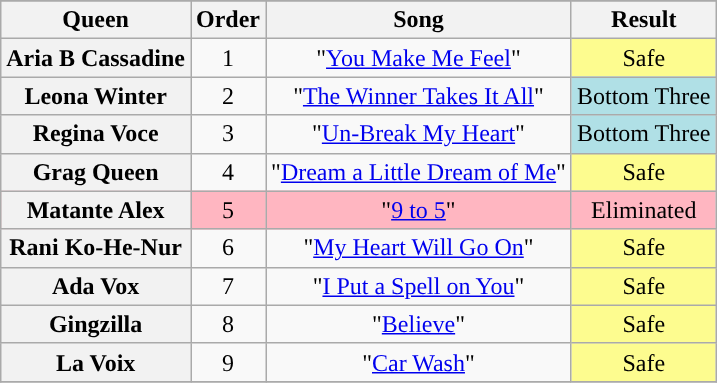<table class="wikitable plainrowheaders" style="text-align:center;">
<tr>
</tr>
<tr>
<th scope="col">Queen</th>
<th scope="col">Order</th>
<th scope="col">Song</th>
<th scope="col">Result</th>
</tr>
<tr>
<th>Aria B Cassadine</th>
<td>1</td>
<td>"<a href='#'>You Make Me Feel</a>"</td>
<td style="background:#FDFC8F;">Safe</td>
</tr>
<tr>
<th>Leona Winter</th>
<td>2</td>
<td>"<a href='#'>The Winner Takes It All</a>"</td>
<td style="background:#B0E0E6;">Bottom Three</td>
</tr>
<tr>
<th>Regina Voce</th>
<td>3</td>
<td>"<a href='#'>Un-Break My Heart</a>"</td>
<td style="background:#B0E0E6;">Bottom Three</td>
</tr>
<tr>
<th>Grag Queen</th>
<td>4</td>
<td>"<a href='#'>Dream a Little Dream of Me</a>"</td>
<td style="background:#FDFC8F;">Safe</td>
</tr>
<tr style="background:lightpink;">
<th>Matante Alex</th>
<td>5</td>
<td>"<a href='#'>9 to 5</a>"</td>
<td>Eliminated</td>
</tr>
<tr>
<th>Rani Ko-He-Nur</th>
<td>6</td>
<td>"<a href='#'>My Heart Will Go On</a>"</td>
<td style="background:#FDFC8F;">Safe</td>
</tr>
<tr>
<th>Ada Vox</th>
<td>7</td>
<td>"<a href='#'>I Put a Spell on You</a>"</td>
<td style="background:#FDFC8F;">Safe</td>
</tr>
<tr>
<th>Gingzilla</th>
<td>8</td>
<td>"<a href='#'>Believe</a>"</td>
<td style="background:#FDFC8F;">Safe</td>
</tr>
<tr>
<th>La Voix</th>
<td>9</td>
<td>"<a href='#'>Car Wash</a>"</td>
<td style="background:#FDFC8F;">Safe</td>
</tr>
<tr>
</tr>
</table>
